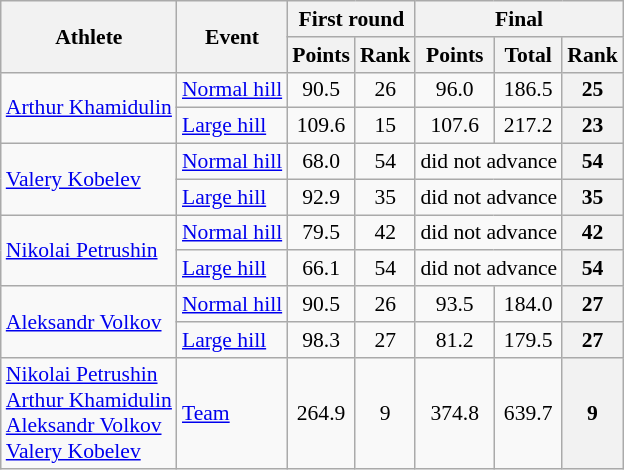<table class="wikitable" style="font-size:90%">
<tr>
<th rowspan="2">Athlete</th>
<th rowspan="2">Event</th>
<th colspan="2">First round</th>
<th colspan="3">Final</th>
</tr>
<tr>
<th>Points</th>
<th>Rank</th>
<th>Points</th>
<th>Total</th>
<th>Rank</th>
</tr>
<tr>
<td rowspan=2><a href='#'>Arthur Khamidulin</a></td>
<td><a href='#'>Normal hill</a></td>
<td align="center">90.5</td>
<td align="center">26</td>
<td align="center">96.0</td>
<td align="center">186.5</td>
<th align="center">25</th>
</tr>
<tr>
<td><a href='#'>Large hill</a></td>
<td align="center">109.6</td>
<td align="center">15</td>
<td align="center">107.6</td>
<td align="center">217.2</td>
<th align="center">23</th>
</tr>
<tr>
<td rowspan=2><a href='#'>Valery Kobelev</a></td>
<td><a href='#'>Normal hill</a></td>
<td align="center">68.0</td>
<td align="center">54</td>
<td colspan=2 align="center">did not advance</td>
<th align="center">54</th>
</tr>
<tr>
<td><a href='#'>Large hill</a></td>
<td align="center">92.9</td>
<td align="center">35</td>
<td colspan=2 align="center">did not advance</td>
<th align="center">35</th>
</tr>
<tr>
<td rowspan=2><a href='#'>Nikolai Petrushin</a></td>
<td><a href='#'>Normal hill</a></td>
<td align="center">79.5</td>
<td align="center">42</td>
<td colspan=2 align="center">did not advance</td>
<th align="center">42</th>
</tr>
<tr>
<td><a href='#'>Large hill</a></td>
<td align="center">66.1</td>
<td align="center">54</td>
<td colspan=2 align="center">did not advance</td>
<th align="center">54</th>
</tr>
<tr>
<td rowspan=2><a href='#'>Aleksandr Volkov</a></td>
<td><a href='#'>Normal hill</a></td>
<td align="center">90.5</td>
<td align="center">26</td>
<td align="center">93.5</td>
<td align="center">184.0</td>
<th align="center">27</th>
</tr>
<tr>
<td><a href='#'>Large hill</a></td>
<td align="center">98.3</td>
<td align="center">27</td>
<td align="center">81.2</td>
<td align="center">179.5</td>
<th align="center">27</th>
</tr>
<tr>
<td><a href='#'>Nikolai Petrushin</a><br><a href='#'>Arthur Khamidulin</a><br><a href='#'>Aleksandr Volkov</a><br><a href='#'>Valery Kobelev</a></td>
<td><a href='#'>Team</a></td>
<td align="center">264.9</td>
<td align="center">9</td>
<td align="center">374.8</td>
<td align="center">639.7</td>
<th align="center">9</th>
</tr>
</table>
